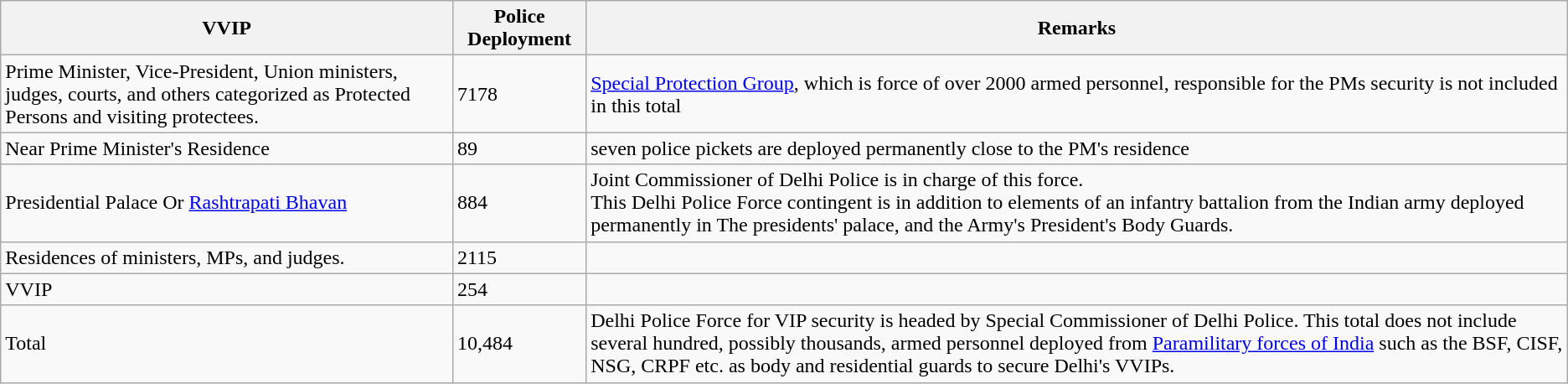<table class="wikitable">
<tr>
<th>VVIP</th>
<th>Police Deployment</th>
<th>Remarks</th>
</tr>
<tr>
<td>Prime Minister, Vice-President, Union ministers, judges, courts, and others categorized as Protected Persons and visiting protectees.</td>
<td>7178</td>
<td><a href='#'>Special Protection Group</a>, which is force of over 2000 armed personnel, responsible for the PMs security is not included in this total</td>
</tr>
<tr>
<td>Near Prime Minister's Residence</td>
<td>89</td>
<td>seven police pickets are deployed permanently close to the PM's residence</td>
</tr>
<tr>
<td>Presidential Palace Or <a href='#'>Rashtrapati Bhavan</a></td>
<td>884</td>
<td>Joint Commissioner of Delhi Police is in charge of this force.<br>This Delhi Police Force contingent is in addition to elements of an infantry battalion from the Indian army deployed permanently in The presidents' palace, and the Army's President's Body Guards.</td>
</tr>
<tr>
<td>Residences of ministers, MPs, and judges.</td>
<td>2115</td>
<td></td>
</tr>
<tr>
<td>VVIP</td>
<td>254</td>
<td></td>
</tr>
<tr>
<td>Total</td>
<td>10,484</td>
<td>Delhi Police Force for VIP security is headed by Special Commissioner of Delhi Police. This total does not include several hundred, possibly thousands, armed personnel deployed from <a href='#'>Paramilitary forces of India</a> such as the BSF, CISF, NSG, CRPF etc. as body and residential guards to secure Delhi's VVIPs.</td>
</tr>
</table>
